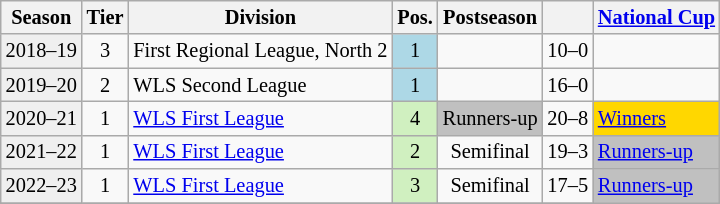<table class="wikitable" style="font-size:85%; text-align:center">
<tr>
<th>Season</th>
<th>Tier</th>
<th>Division</th>
<th>Pos.</th>
<th>Postseason</th>
<th></th>
<th><a href='#'>National Cup</a></th>
</tr>
<tr>
<td bgcolor=#efefef>2018–19</td>
<td>3</td>
<td align=left>First Regional League, North 2</td>
<td bgcolor=lightblue>1</td>
<td></td>
<td>10–0</td>
<td></td>
</tr>
<tr>
<td bgcolor=#efefef>2019–20</td>
<td>2</td>
<td align=left>WLS Second League</td>
<td bgcolor=lightblue>1</td>
<td></td>
<td>16–0</td>
<td></td>
</tr>
<tr>
<td bgcolor=#efefef>2020–21</td>
<td>1</td>
<td align=left><a href='#'>WLS First League</a></td>
<td bgcolor=#D0F0C0>4</td>
<td align=left bgcolor=silver>Runners-up</td>
<td>20–8</td>
<td align=left bgcolor=gold><a href='#'>Winners</a></td>
</tr>
<tr>
<td bgcolor=#efefef>2021–22</td>
<td>1</td>
<td align=left><a href='#'>WLS First League</a></td>
<td bgcolor=#D0F0C0>2</td>
<td>Semifinal</td>
<td>19–3</td>
<td align=left bgcolor=silver><a href='#'>Runners-up</a></td>
</tr>
<tr>
<td bgcolor=#efefef>2022–23</td>
<td>1</td>
<td align=left><a href='#'>WLS First League</a></td>
<td bgcolor=#D0F0C0>3</td>
<td>Semifinal</td>
<td>17–5</td>
<td align=left bgcolor=silver><a href='#'>Runners-up</a></td>
</tr>
<tr>
</tr>
</table>
